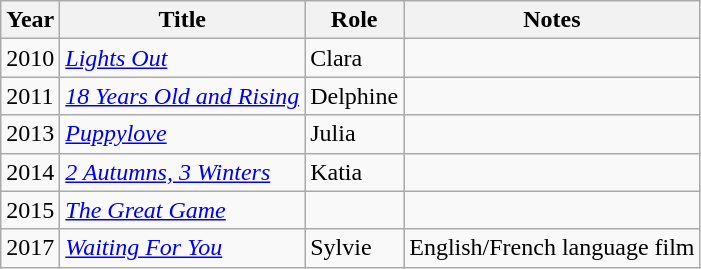<table class="wikitable sortable">
<tr>
<th>Year</th>
<th>Title</th>
<th>Role</th>
<th class="unsortable">Notes</th>
</tr>
<tr>
<td>2010</td>
<td><em><a href='#'>Lights Out</a></em></td>
<td>Clara</td>
<td></td>
</tr>
<tr>
<td>2011</td>
<td><em><a href='#'>18 Years Old and Rising</a></em></td>
<td>Delphine</td>
<td></td>
</tr>
<tr>
<td>2013</td>
<td><em><a href='#'>Puppylove</a></em></td>
<td>Julia</td>
<td></td>
</tr>
<tr>
<td>2014</td>
<td><em><a href='#'>2 Autumns, 3 Winters</a></em></td>
<td>Katia</td>
<td></td>
</tr>
<tr>
<td>2015</td>
<td><em><a href='#'>The Great Game</a></em></td>
<td></td>
</tr>
<tr>
<td>2017</td>
<td><em><a href='#'>Waiting For You</a></em></td>
<td>Sylvie</td>
<td>English/French language film</td>
</tr>
</table>
